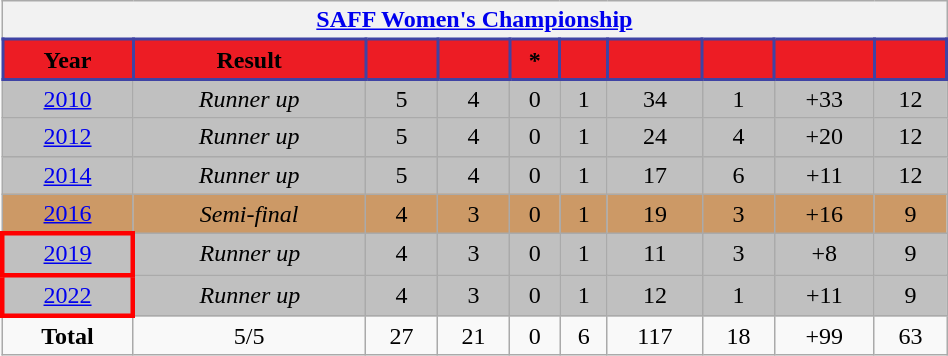<table class="wikitable" style="text-align: center; width:50%;">
<tr>
<th colspan=10><a href='#'>SAFF Women's Championship</a></th>
</tr>
<tr>
<th style="background:#ED1C24;border: 2px solid #3F43A4;"><span>Year</span></th>
<th style="background:#ED1C24;border: 2px solid #3F43A4;"><span>Result</span></th>
<th style="background:#ED1C24;border: 2px solid #3F43A4;"><span></span></th>
<th style="background:#ED1C24;border: 2px solid #3F43A4;"><span></span></th>
<th style="background:#ED1C24;border: 2px solid #3F43A4;"><span>*</span></th>
<th style="background:#ED1C24;border: 2px solid #3F43A4;"><span></span></th>
<th style="background:#ED1C24;border: 2px solid #3F43A4;"><span></span></th>
<th style="background:#ED1C24;border: 2px solid #3F43A4;"><span></span></th>
<th style="background:#ED1C24;border: 2px solid #3F43A4;"><span></span></th>
<th style="background:#ED1C24;border: 2px solid #3F43A4;"><span></span></th>
</tr>
<tr bgcolor="silver">
<td> <a href='#'>2010</a></td>
<td><em>Runner up</em></td>
<td>5</td>
<td>4</td>
<td>0</td>
<td>1</td>
<td>34</td>
<td>1</td>
<td>+33</td>
<td>12</td>
</tr>
<tr bgcolor="silver">
<td> <a href='#'>2012</a></td>
<td><em>Runner up</em></td>
<td>5</td>
<td>4</td>
<td>0</td>
<td>1</td>
<td>24</td>
<td>4</td>
<td>+20</td>
<td>12</td>
</tr>
<tr bgcolor="silver">
<td> <a href='#'>2014</a></td>
<td><em>Runner up</em></td>
<td>5</td>
<td>4</td>
<td>0</td>
<td>1</td>
<td>17</td>
<td>6</td>
<td>+11</td>
<td>12</td>
</tr>
<tr bgcolor="#cc9966">
<td> <a href='#'>2016</a></td>
<td><em>Semi-final</em></td>
<td>4</td>
<td>3</td>
<td>0</td>
<td>1</td>
<td>19</td>
<td>3</td>
<td>+16</td>
<td>9</td>
</tr>
<tr bgcolor="silver">
<td style="border: 3px solid red"> <a href='#'>2019</a></td>
<td><em>Runner up</em></td>
<td>4</td>
<td>3</td>
<td>0</td>
<td>1</td>
<td>11</td>
<td>3</td>
<td>+8</td>
<td>9</td>
</tr>
<tr bgcolor="silver">
<td style="border: 3px solid red"> <a href='#'>2022</a></td>
<td><em>Runner up</em></td>
<td>4</td>
<td>3</td>
<td>0</td>
<td>1</td>
<td>12</td>
<td>1</td>
<td>+11</td>
<td>9</td>
</tr>
<tr>
<td><strong>Total</strong></td>
<td>5/5</td>
<td>27</td>
<td>21</td>
<td>0</td>
<td>6</td>
<td>117</td>
<td>18</td>
<td>+99</td>
<td>63</td>
</tr>
</table>
